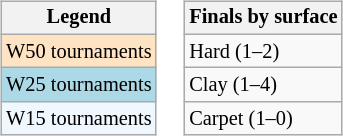<table>
<tr valign=top>
<td><br><table class="wikitable" style="font-size:85%">
<tr>
<th>Legend</th>
</tr>
<tr style="background:#ffe4c4;">
<td>W50 tournaments</td>
</tr>
<tr style="background:lightblue;">
<td>W25 tournaments</td>
</tr>
<tr style="background:#f0f8ff;">
<td>W15 tournaments</td>
</tr>
</table>
</td>
<td><br><table class="wikitable" style="font-size:85%">
<tr>
<th>Finals by surface</th>
</tr>
<tr>
<td>Hard (1–2)</td>
</tr>
<tr>
<td>Clay (1–4)</td>
</tr>
<tr>
<td>Carpet (1–0)</td>
</tr>
</table>
</td>
</tr>
</table>
